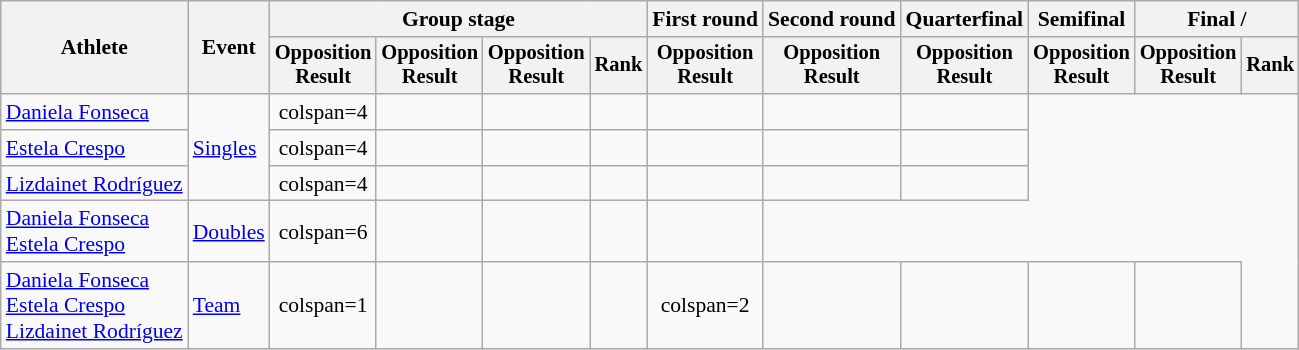<table class=wikitable style=font-size:90%;text-align:center>
<tr>
<th rowspan=2>Athlete</th>
<th rowspan=2>Event</th>
<th colspan=4>Group stage</th>
<th>First round</th>
<th>Second round</th>
<th>Quarterfinal</th>
<th>Semifinal</th>
<th colspan=2>Final / </th>
</tr>
<tr style=font-size:95%>
<th>Opposition<br>Result</th>
<th>Opposition<br>Result</th>
<th>Opposition<br>Result</th>
<th>Rank</th>
<th>Opposition<br>Result</th>
<th>Opposition<br>Result</th>
<th>Opposition<br>Result</th>
<th>Opposition<br>Result</th>
<th>Opposition<br>Result</th>
<th>Rank</th>
</tr>
<tr>
<td align=left><a href='#'>Daniela Fonseca</a></td>
<td align=left rowspan=3><a href='#'>Singles</a></td>
<td>colspan=4 </td>
<td></td>
<td></td>
<td></td>
<td></td>
<td></td>
<td></td>
</tr>
<tr>
<td align=left><a href='#'>Estela Crespo</a></td>
<td>colspan=4 </td>
<td></td>
<td></td>
<td></td>
<td></td>
<td></td>
<td></td>
</tr>
<tr>
<td align=left><a href='#'>Lizdainet Rodríguez</a></td>
<td>colspan=4 </td>
<td></td>
<td></td>
<td></td>
<td></td>
<td></td>
<td></td>
</tr>
<tr>
<td align=left><a href='#'>Daniela Fonseca</a><br><a href='#'>Estela Crespo</a></td>
<td align=left><a href='#'>Doubles</a></td>
<td>colspan=6 </td>
<td></td>
<td></td>
<td></td>
<td></td>
</tr>
<tr>
<td align=left><a href='#'>Daniela Fonseca</a><br><a href='#'>Estela Crespo</a><br><a href='#'>Lizdainet Rodríguez</a></td>
<td align=left><a href='#'>Team</a></td>
<td>colspan=1 </td>
<td></td>
<td></td>
<td></td>
<td>colspan=2 </td>
<td></td>
<td></td>
<td></td>
<td></td>
</tr>
</table>
